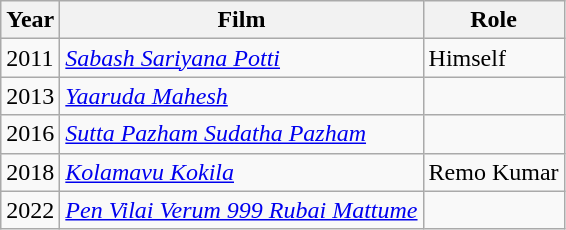<table class="wikitable sortable">
<tr>
<th>Year</th>
<th>Film</th>
<th class="unsortable">Role</th>
</tr>
<tr>
<td>2011</td>
<td><em><a href='#'>Sabash Sariyana Potti</a></em></td>
<td>Himself</td>
</tr>
<tr>
<td>2013</td>
<td><em><a href='#'>Yaaruda Mahesh</a></em></td>
<td></td>
</tr>
<tr>
<td>2016</td>
<td><em><a href='#'>Sutta Pazham Sudatha Pazham</a></em></td>
<td></td>
</tr>
<tr>
<td>2018</td>
<td><em><a href='#'>Kolamavu Kokila</a></em></td>
<td>Remo Kumar</td>
</tr>
<tr>
<td>2022</td>
<td><em><a href='#'>Pen Vilai Verum 999 Rubai Mattume</a></em></td>
<td></td>
</tr>
</table>
